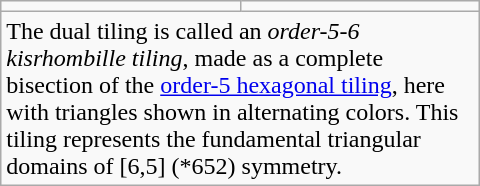<table class="wikitable" width="320">
<tr>
<td></td>
<td></td>
</tr>
<tr>
<td colspan="2">The dual tiling is called an <em>order-5-6 kisrhombille tiling</em>, made as a complete bisection of the <a href='#'>order-5 hexagonal tiling</a>, here with triangles shown in alternating colors. This tiling represents the fundamental triangular domains of [6,5] (*652) symmetry.</td>
</tr>
</table>
